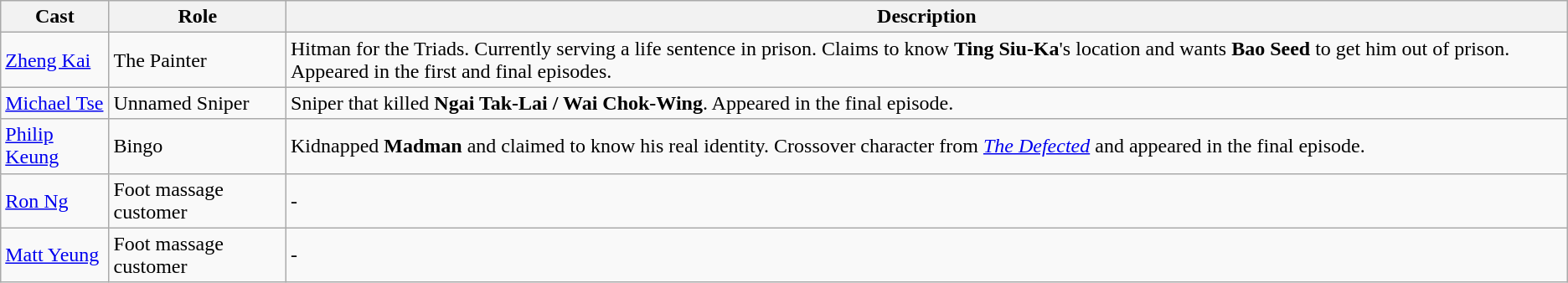<table class="wikitable">
<tr>
<th>Cast</th>
<th>Role</th>
<th>Description</th>
</tr>
<tr>
<td><a href='#'>Zheng Kai</a></td>
<td>The Painter</td>
<td>Hitman for the Triads. Currently serving a life sentence in prison. Claims to know <strong>Ting Siu-Ka</strong>'s location and wants <strong>Bao Seed</strong> to get him out of prison. Appeared in the first and final episodes.</td>
</tr>
<tr>
<td><a href='#'>Michael Tse</a></td>
<td>Unnamed Sniper</td>
<td>Sniper that killed <strong>Ngai Tak-Lai / Wai Chok-Wing</strong>. Appeared in the final episode.</td>
</tr>
<tr>
<td><a href='#'>Philip Keung</a></td>
<td>Bingo</td>
<td>Kidnapped <strong>Madman</strong> and claimed to know his real identity. Crossover character from <em><a href='#'>The Defected</a></em> and appeared in the final episode.</td>
</tr>
<tr>
<td><a href='#'>Ron Ng</a></td>
<td>Foot massage customer</td>
<td>-</td>
</tr>
<tr>
<td><a href='#'>Matt Yeung</a></td>
<td>Foot massage customer</td>
<td>-</td>
</tr>
</table>
